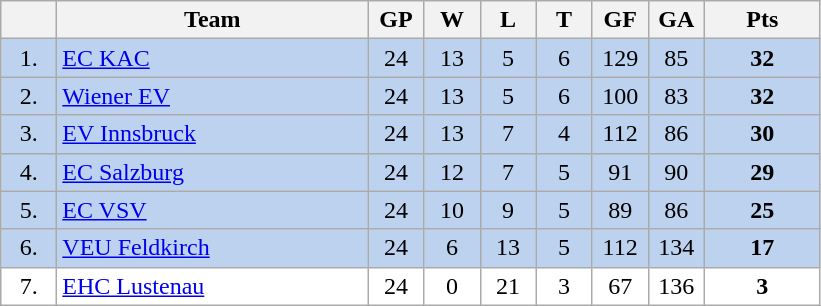<table class="wikitable">
<tr>
<th width="30"></th>
<th width="200">Team</th>
<th width="30">GP</th>
<th width="30">W</th>
<th width="30">L</th>
<th width="30">T</th>
<th width="30">GF</th>
<th width="30">GA</th>
<th width="70">Pts</th>
</tr>
<tr bgcolor="#BCD2EE" align="center">
<td>1.</td>
<td align="left"><a href='#'>EC KAC</a></td>
<td>24</td>
<td>13</td>
<td>5</td>
<td>6</td>
<td>129</td>
<td>85</td>
<td><strong>32</strong></td>
</tr>
<tr bgcolor="#BCD2EE" align="center">
<td>2.</td>
<td align="left"><a href='#'>Wiener EV</a></td>
<td>24</td>
<td>13</td>
<td>5</td>
<td>6</td>
<td>100</td>
<td>83</td>
<td><strong>32</strong></td>
</tr>
<tr bgcolor="#BCD2EE" align="center">
<td>3.</td>
<td align="left"><a href='#'>EV Innsbruck</a></td>
<td>24</td>
<td>13</td>
<td>7</td>
<td>4</td>
<td>112</td>
<td>86</td>
<td><strong>30</strong></td>
</tr>
<tr bgcolor="#BCD2EE" align="center">
<td>4.</td>
<td align="left"><a href='#'>EC Salzburg</a></td>
<td>24</td>
<td>12</td>
<td>7</td>
<td>5</td>
<td>91</td>
<td>90</td>
<td><strong>29</strong></td>
</tr>
<tr bgcolor="#BCD2EE" align="center">
<td>5.</td>
<td align="left"><a href='#'>EC VSV</a></td>
<td>24</td>
<td>10</td>
<td>9</td>
<td>5</td>
<td>89</td>
<td>86</td>
<td><strong>25</strong></td>
</tr>
<tr bgcolor="#BCD2EE" align="center">
<td>6.</td>
<td align="left"><a href='#'>VEU Feldkirch</a></td>
<td>24</td>
<td>6</td>
<td>13</td>
<td>5</td>
<td>112</td>
<td>134</td>
<td><strong>17</strong></td>
</tr>
<tr bgcolor="#FFFFFF" align="center">
<td>7.</td>
<td align="left"><a href='#'>EHC Lustenau</a></td>
<td>24</td>
<td>0</td>
<td>21</td>
<td>3</td>
<td>67</td>
<td>136</td>
<td><strong>3</strong></td>
</tr>
</table>
